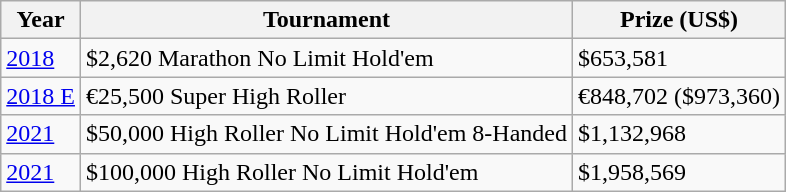<table class="wikitable">
<tr>
<th>Year</th>
<th>Tournament</th>
<th>Prize (US$)</th>
</tr>
<tr>
<td><a href='#'>2018</a></td>
<td>$2,620 Marathon No Limit Hold'em</td>
<td>$653,581</td>
</tr>
<tr>
<td><a href='#'>2018 E</a></td>
<td>€25,500 Super High Roller</td>
<td>€848,702 ($973,360)</td>
</tr>
<tr>
<td><a href='#'>2021</a></td>
<td>$50,000 High Roller No Limit Hold'em 8-Handed</td>
<td>$1,132,968</td>
</tr>
<tr>
<td><a href='#'>2021</a></td>
<td>$100,000 High Roller No Limit Hold'em</td>
<td>$1,958,569</td>
</tr>
</table>
